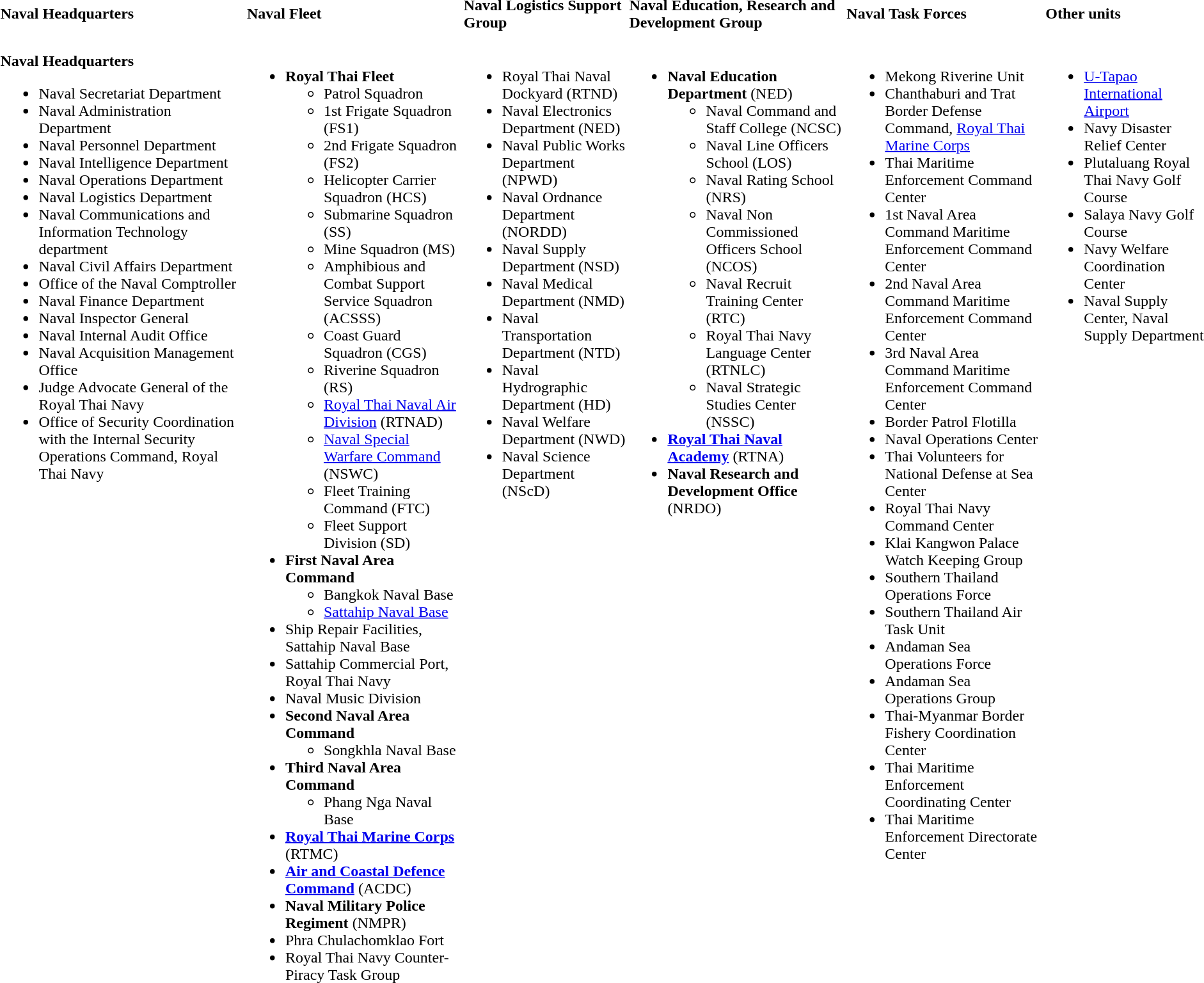<table>
<tr>
<td><strong>Naval Headquarters</strong></td>
<td><strong>Naval Fleet</strong></td>
<td><strong>Naval Logistics Support Group</strong></td>
<td><strong>Naval Education, Research and Development Group</strong></td>
<td><strong>Naval Task Forces</strong></td>
<td><strong>Other units</strong></td>
</tr>
<tr valign = "top">
<td><br><strong>Naval Headquarters</strong><ul><li>Naval Secretariat Department</li><li>Naval Administration Department</li><li>Naval Personnel Department</li><li>Naval Intelligence Department</li><li>Naval Operations Department</li><li>Naval Logistics Department</li><li>Naval Communications and Information Technology department</li><li>Naval Civil Affairs Department</li><li>Office of the Naval Comptroller</li><li>Naval Finance Department</li><li>Naval Inspector General</li><li>Naval Internal Audit Office</li><li>Naval Acquisition Management Office</li><li>Judge Advocate General of the Royal Thai Navy</li><li>Office of Security Coordination with the Internal Security Operations Command, Royal Thai Navy</li></ul></td>
<td><br><ul><li><strong>Royal Thai Fleet</strong><ul><li>Patrol Squadron</li><li>1st Frigate Squadron (FS1)</li><li>2nd Frigate Squadron (FS2)</li><li>Helicopter Carrier Squadron (HCS)</li><li>Submarine Squadron (SS)</li><li>Mine Squadron (MS)</li><li>Amphibious and Combat Support Service Squadron (ACSSS)</li><li>Coast Guard Squadron (CGS)</li><li>Riverine Squadron (RS)</li><li><a href='#'>Royal Thai Naval Air Division</a> (RTNAD)</li><li><a href='#'>Naval Special Warfare Command</a> (NSWC)</li><li>Fleet Training Command (FTC)</li><li>Fleet Support Division (SD)</li></ul></li><li><strong>First Naval Area Command</strong><ul><li>Bangkok Naval Base</li><li><a href='#'>Sattahip Naval Base</a></li></ul></li><li>Ship Repair Facilities, Sattahip Naval Base</li><li>Sattahip Commercial Port, Royal Thai Navy</li><li>Naval Music Division</li><li><strong>Second Naval Area Command</strong><ul><li>Songkhla Naval Base</li></ul></li><li><strong>Third Naval Area Command</strong><ul><li>Phang Nga Naval Base</li></ul></li><li><strong><a href='#'>Royal Thai Marine Corps</a></strong> (RTMC)</li><li><strong><a href='#'>Air and Coastal Defence Command</a></strong> (ACDC)</li><li><strong>Naval Military Police Regiment</strong> (NMPR)</li><li>Phra Chulachomklao Fort</li><li>Royal Thai Navy Counter-Piracy Task Group</li></ul></td>
<td><br><ul><li>Royal Thai Naval Dockyard (RTND)</li><li>Naval Electronics Department (NED)</li><li>Naval Public Works Department (NPWD)</li><li>Naval Ordnance Department (NORDD)</li><li>Naval Supply Department (NSD)</li><li>Naval Medical Department (NMD)</li><li>Naval Transportation Department (NTD)</li><li>Naval Hydrographic Department (HD)</li><li>Naval Welfare Department (NWD)</li><li>Naval Science Department (NScD)</li></ul></td>
<td><br><ul><li><strong>Naval Education Department</strong> (NED)<ul><li>Naval Command and Staff College (NCSC)</li><li>Naval Line Officers School (LOS)</li><li>Naval Rating School (NRS)</li><li>Naval Non Commissioned Officers School (NCOS)</li><li>Naval Recruit Training Center (RTC)</li><li>Royal Thai Navy Language Center (RTNLC)</li><li>Naval Strategic Studies Center (NSSC)</li></ul></li><li><strong><a href='#'>Royal Thai Naval Academy</a></strong>  (RTNA)</li><li><strong>Naval Research and Development Office</strong> (NRDO)</li></ul></td>
<td><br><ul><li>Mekong Riverine Unit</li><li>Chanthaburi and Trat Border Defense Command, <a href='#'>Royal Thai Marine Corps</a></li><li>Thai Maritime Enforcement Command Center</li><li>1st Naval Area Command Maritime Enforcement Command Center</li><li>2nd Naval Area Command Maritime Enforcement Command Center</li><li>3rd Naval Area Command Maritime Enforcement Command Center</li><li>Border Patrol Flotilla</li><li>Naval Operations Center</li><li>Thai Volunteers for National Defense at Sea Center</li><li>Royal Thai Navy Command Center</li><li>Klai Kangwon Palace Watch Keeping Group</li><li>Southern Thailand Operations Force</li><li>Southern Thailand Air Task Unit</li><li>Andaman Sea Operations Force</li><li>Andaman Sea Operations Group</li><li>Thai-Myanmar Border Fishery Coordination Center</li><li>Thai Maritime Enforcement Coordinating Center</li><li>Thai Maritime Enforcement Directorate Center</li></ul></td>
<td><br><ul><li><a href='#'>U-Tapao International Airport</a></li><li>Navy Disaster Relief Center</li><li>Plutaluang Royal Thai Navy Golf Course</li><li>Salaya Navy Golf Course</li><li>Navy Welfare Coordination Center</li><li>Naval Supply Center, Naval Supply Department</li></ul></td>
</tr>
</table>
